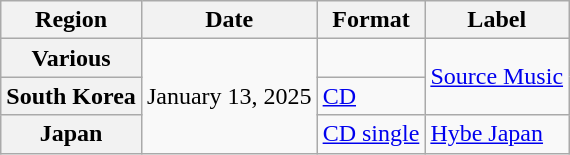<table class="wikitable plainrowheaders">
<tr>
<th scope="col">Region</th>
<th scope="col">Date</th>
<th scope="col">Format</th>
<th scope="col">Label</th>
</tr>
<tr>
<th scope="row">Various </th>
<td rowspan="3">January 13, 2025</td>
<td></td>
<td rowspan="2"><a href='#'>Source Music</a></td>
</tr>
<tr>
<th scope="row">South Korea</th>
<td><a href='#'>CD</a></td>
</tr>
<tr>
<th scope="row">Japan</th>
<td><a href='#'>CD single</a></td>
<td><a href='#'>Hybe Japan</a></td>
</tr>
</table>
